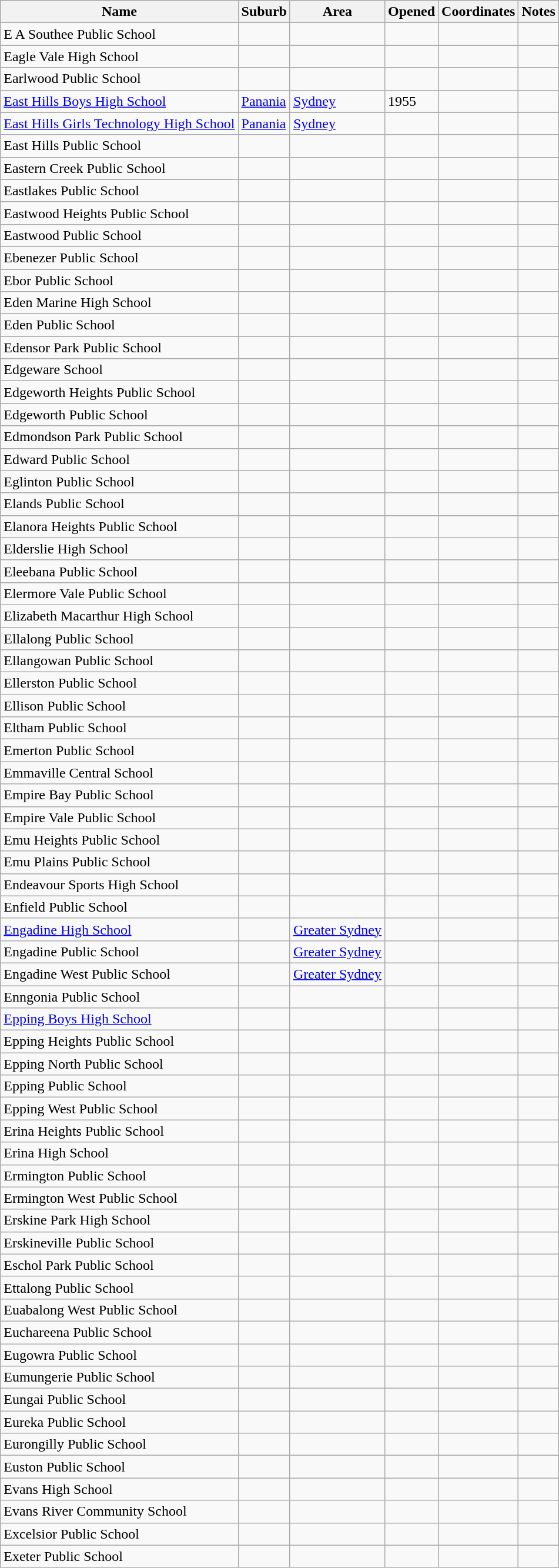<table class="wikitable sortable">
<tr>
<th>Name</th>
<th>Suburb</th>
<th>Area</th>
<th>Opened</th>
<th>Coordinates</th>
<th>Notes</th>
</tr>
<tr>
<td>E A Southee Public School</td>
<td></td>
<td></td>
<td></td>
<td></td>
<td></td>
</tr>
<tr>
<td>Eagle Vale High School</td>
<td></td>
<td></td>
<td></td>
<td></td>
<td></td>
</tr>
<tr>
<td>Earlwood Public School</td>
<td></td>
<td></td>
<td></td>
<td></td>
<td></td>
</tr>
<tr>
<td><a href='#'>East Hills Boys High School</a></td>
<td><a href='#'>Panania</a></td>
<td><a href='#'>Sydney</a></td>
<td>1955</td>
<td></td>
<td></td>
</tr>
<tr>
<td><a href='#'>East Hills Girls Technology High School</a></td>
<td><a href='#'>Panania</a></td>
<td><a href='#'>Sydney</a></td>
<td></td>
<td></td>
<td></td>
</tr>
<tr>
<td>East Hills Public School</td>
<td></td>
<td></td>
<td></td>
<td></td>
<td></td>
</tr>
<tr>
<td>Eastern Creek Public School</td>
<td></td>
<td></td>
<td></td>
<td></td>
<td></td>
</tr>
<tr>
<td>Eastlakes Public School</td>
<td></td>
<td></td>
<td></td>
<td></td>
<td></td>
</tr>
<tr>
<td>Eastwood Heights Public School</td>
<td></td>
<td></td>
<td></td>
<td></td>
<td></td>
</tr>
<tr>
<td>Eastwood Public School</td>
<td></td>
<td></td>
<td></td>
<td></td>
<td></td>
</tr>
<tr>
<td>Ebenezer Public School</td>
<td></td>
<td></td>
<td></td>
<td></td>
<td></td>
</tr>
<tr>
<td>Ebor Public School</td>
<td></td>
<td></td>
<td></td>
<td></td>
<td></td>
</tr>
<tr>
<td>Eden Marine High School</td>
<td></td>
<td></td>
<td></td>
<td></td>
<td></td>
</tr>
<tr>
<td>Eden Public School</td>
<td></td>
<td></td>
<td></td>
<td></td>
<td></td>
</tr>
<tr>
<td>Edensor Park Public School</td>
<td></td>
<td></td>
<td></td>
<td></td>
<td></td>
</tr>
<tr>
<td>Edgeware School</td>
<td></td>
<td></td>
<td></td>
<td></td>
<td></td>
</tr>
<tr>
<td>Edgeworth Heights Public School</td>
<td></td>
<td></td>
<td></td>
<td></td>
<td></td>
</tr>
<tr>
<td>Edgeworth Public School</td>
<td></td>
<td></td>
<td></td>
<td></td>
<td></td>
</tr>
<tr>
<td>Edmondson Park Public School</td>
<td></td>
<td></td>
<td></td>
<td></td>
<td></td>
</tr>
<tr>
<td>Edward Public School</td>
<td></td>
<td></td>
<td></td>
<td></td>
<td></td>
</tr>
<tr>
<td>Eglinton Public School</td>
<td></td>
<td></td>
<td></td>
<td></td>
<td></td>
</tr>
<tr>
<td>Elands Public School</td>
<td></td>
<td></td>
<td></td>
<td></td>
<td></td>
</tr>
<tr>
<td>Elanora Heights Public School</td>
<td></td>
<td></td>
<td></td>
<td></td>
<td></td>
</tr>
<tr>
<td>Elderslie High School</td>
<td></td>
<td></td>
<td></td>
<td></td>
<td></td>
</tr>
<tr>
<td>Eleebana Public School</td>
<td></td>
<td></td>
<td></td>
<td></td>
<td></td>
</tr>
<tr>
<td>Elermore Vale Public School</td>
<td></td>
<td></td>
<td></td>
<td></td>
<td></td>
</tr>
<tr>
<td>Elizabeth Macarthur High School</td>
<td></td>
<td></td>
<td></td>
<td></td>
<td></td>
</tr>
<tr>
<td>Ellalong Public School</td>
<td></td>
<td></td>
<td></td>
<td></td>
<td></td>
</tr>
<tr>
<td>Ellangowan Public School</td>
<td></td>
<td></td>
<td></td>
<td></td>
<td></td>
</tr>
<tr>
<td>Ellerston Public School</td>
<td></td>
<td></td>
<td></td>
<td></td>
<td></td>
</tr>
<tr>
<td>Ellison Public School</td>
<td></td>
<td></td>
<td></td>
<td></td>
<td></td>
</tr>
<tr>
<td>Eltham Public School</td>
<td></td>
<td></td>
<td></td>
<td></td>
<td></td>
</tr>
<tr>
<td>Emerton Public School</td>
<td></td>
<td></td>
<td></td>
<td></td>
<td></td>
</tr>
<tr>
<td>Emmaville Central School</td>
<td></td>
<td></td>
<td></td>
<td></td>
<td></td>
</tr>
<tr>
<td>Empire Bay Public School</td>
<td></td>
<td></td>
<td></td>
<td></td>
<td></td>
</tr>
<tr>
<td>Empire Vale Public School</td>
<td></td>
<td></td>
<td></td>
<td></td>
<td></td>
</tr>
<tr>
<td>Emu Heights Public School</td>
<td></td>
<td></td>
<td></td>
<td></td>
<td></td>
</tr>
<tr>
<td>Emu Plains Public School</td>
<td></td>
<td></td>
<td></td>
<td></td>
<td></td>
</tr>
<tr>
<td>Endeavour Sports High School</td>
<td></td>
<td></td>
<td></td>
<td></td>
<td></td>
</tr>
<tr>
<td>Enfield Public School</td>
<td></td>
<td></td>
<td></td>
<td></td>
<td></td>
</tr>
<tr>
<td><a href='#'>Engadine High School</a></td>
<td></td>
<td><a href='#'>Greater Sydney</a></td>
<td></td>
<td></td>
<td></td>
</tr>
<tr>
<td>Engadine Public School</td>
<td></td>
<td><a href='#'>Greater Sydney</a></td>
<td></td>
<td></td>
<td></td>
</tr>
<tr>
<td>Engadine West Public School</td>
<td></td>
<td><a href='#'>Greater Sydney</a></td>
<td></td>
<td></td>
<td></td>
</tr>
<tr>
<td>Enngonia Public School</td>
<td></td>
<td></td>
<td></td>
<td></td>
<td></td>
</tr>
<tr>
<td><a href='#'>Epping Boys High School</a></td>
<td></td>
<td></td>
<td></td>
<td></td>
<td></td>
</tr>
<tr>
<td>Epping Heights Public School</td>
<td></td>
<td></td>
<td></td>
<td></td>
<td></td>
</tr>
<tr>
<td>Epping North Public School</td>
<td></td>
<td></td>
<td></td>
<td></td>
<td></td>
</tr>
<tr>
<td>Epping Public School</td>
<td></td>
<td></td>
<td></td>
<td></td>
<td></td>
</tr>
<tr>
<td>Epping West Public School</td>
<td></td>
<td></td>
<td></td>
<td></td>
<td></td>
</tr>
<tr>
<td>Erina Heights Public School</td>
<td></td>
<td></td>
<td></td>
<td></td>
<td></td>
</tr>
<tr>
<td>Erina High School</td>
<td></td>
<td></td>
<td></td>
<td></td>
<td></td>
</tr>
<tr>
<td>Ermington Public School</td>
<td></td>
<td></td>
<td></td>
<td></td>
<td></td>
</tr>
<tr>
<td>Ermington West Public School</td>
<td></td>
<td></td>
<td></td>
<td></td>
<td></td>
</tr>
<tr>
<td>Erskine Park High School</td>
<td></td>
<td></td>
<td></td>
<td></td>
<td></td>
</tr>
<tr>
<td>Erskineville Public School</td>
<td></td>
<td></td>
<td></td>
<td></td>
<td></td>
</tr>
<tr>
<td>Eschol Park Public School</td>
<td></td>
<td></td>
<td></td>
<td></td>
<td></td>
</tr>
<tr>
<td>Ettalong Public School</td>
<td></td>
<td></td>
<td></td>
<td></td>
<td></td>
</tr>
<tr>
<td>Euabalong West Public School</td>
<td></td>
<td></td>
<td></td>
<td></td>
<td></td>
</tr>
<tr>
<td>Euchareena Public School</td>
<td></td>
<td></td>
<td></td>
<td></td>
<td></td>
</tr>
<tr>
<td>Eugowra Public School</td>
<td></td>
<td></td>
<td></td>
<td></td>
<td></td>
</tr>
<tr>
<td>Eumungerie Public School</td>
<td></td>
<td></td>
<td></td>
<td></td>
<td></td>
</tr>
<tr>
<td>Eungai Public School</td>
<td></td>
<td></td>
<td></td>
<td></td>
<td></td>
</tr>
<tr>
<td>Eureka Public School</td>
<td></td>
<td></td>
<td></td>
<td></td>
<td></td>
</tr>
<tr>
<td>Eurongilly Public School</td>
<td></td>
<td></td>
<td></td>
<td></td>
<td></td>
</tr>
<tr>
<td>Euston Public School</td>
<td></td>
<td></td>
<td></td>
<td></td>
<td></td>
</tr>
<tr>
<td>Evans High School</td>
<td></td>
<td></td>
<td></td>
<td></td>
<td></td>
</tr>
<tr>
<td>Evans River Community School</td>
<td></td>
<td></td>
<td></td>
<td></td>
<td></td>
</tr>
<tr>
<td>Excelsior Public School</td>
<td></td>
<td></td>
<td></td>
<td></td>
<td></td>
</tr>
<tr>
<td>Exeter Public School</td>
<td></td>
<td></td>
<td></td>
<td></td>
<td></td>
</tr>
</table>
